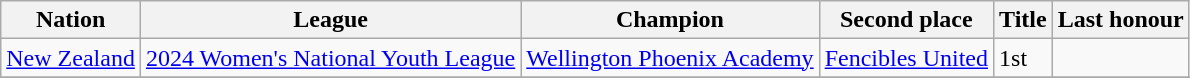<table class="wikitable sortable">
<tr>
<th>Nation</th>
<th>League</th>
<th>Champion</th>
<th>Second place</th>
<th data-sort-type="number">Title</th>
<th>Last honour</th>
</tr>
<tr>
<td> <a href='#'>New Zealand</a></td>
<td><a href='#'>2024 Women's National Youth League</a></td>
<td><a href='#'>Wellington Phoenix Academy</a></td>
<td><a href='#'>Fencibles United</a></td>
<td>1st</td>
<td></td>
</tr>
<tr>
</tr>
</table>
